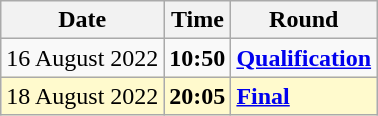<table class="wikitable">
<tr>
<th>Date</th>
<th>Time</th>
<th>Round</th>
</tr>
<tr>
<td>16 August 2022</td>
<td><strong>10:50</strong></td>
<td><strong><a href='#'>Qualification</a></strong></td>
</tr>
<tr style=background:lemonchiffon>
<td>18 August 2022</td>
<td><strong>20:05</strong></td>
<td><strong><a href='#'>Final</a></strong></td>
</tr>
</table>
